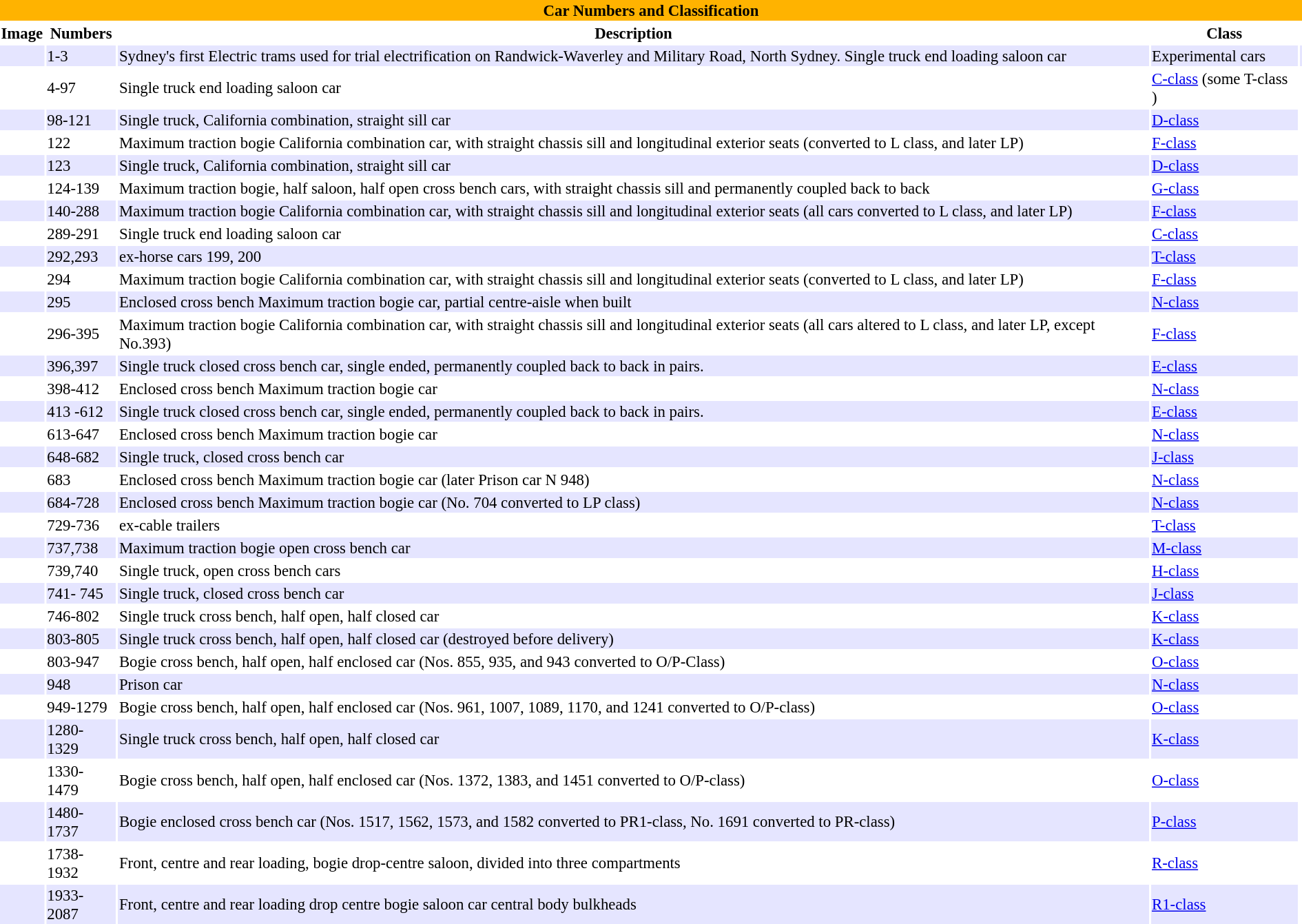<table class="toccolours" style="font-size:95%;">
<tr>
<th colspan="5" bgcolor="#FFB300">Car Numbers and Classification</th>
</tr>
<tr>
<th>Image</th>
<th>Numbers</th>
<th>Description</th>
<th>Class</th>
<th></th>
</tr>
<tr style="background:#E5E5FF">
<td></td>
<td>1-3</td>
<td>Sydney's first Electric trams used for trial electrification on Randwick-Waverley and Military Road, North Sydney. Single truck end loading saloon car</td>
<td>Experimental cars</td>
<td></td>
</tr>
<tr>
<td></td>
<td>4-97</td>
<td>Single truck end loading saloon car</td>
<td><a href='#'>C-class</a> (some T-class )</td>
<td></td>
</tr>
<tr style="background:#E5E5FF">
<td></td>
<td>98-121</td>
<td>Single truck, California combination, straight sill car</td>
<td><a href='#'>D-class</a></td>
</tr>
<tr>
<td></td>
<td>122</td>
<td>Maximum traction bogie California combination car, with straight chassis sill and longitudinal exterior seats (converted to L class, and later LP)</td>
<td><a href='#'>F-class</a></td>
</tr>
<tr style="background:#E5E5FF">
<td></td>
<td>123</td>
<td>Single truck, California combination, straight sill car</td>
<td><a href='#'>D-class</a></td>
</tr>
<tr>
<td></td>
<td>124-139</td>
<td>Maximum traction bogie, half saloon, half open cross bench cars, with straight chassis sill and permanently coupled back to back</td>
<td><a href='#'>G-class</a></td>
</tr>
<tr style="background:#E5E5FF">
<td></td>
<td>140-288</td>
<td>Maximum traction bogie California combination car, with straight chassis sill and longitudinal exterior seats (all cars converted to L class, and later LP)</td>
<td><a href='#'>F-class</a></td>
</tr>
<tr>
<td></td>
<td>289-291</td>
<td>Single truck end loading saloon car</td>
<td><a href='#'>C-class</a></td>
</tr>
<tr style="background:#E5E5FF">
<td></td>
<td>292,293</td>
<td>ex-horse cars 199, 200</td>
<td><a href='#'>T-class</a></td>
</tr>
<tr>
<td></td>
<td>294</td>
<td>Maximum traction bogie California combination car, with straight chassis sill and longitudinal exterior seats (converted to L class, and later LP)</td>
<td><a href='#'>F-class</a></td>
</tr>
<tr style="background:#E5E5FF">
<td></td>
<td>295</td>
<td>Enclosed cross bench Maximum traction bogie car, partial centre-aisle when built</td>
<td><a href='#'>N-class</a></td>
</tr>
<tr>
<td></td>
<td>296-395</td>
<td>Maximum traction bogie California combination car, with straight chassis sill and longitudinal exterior seats (all cars altered to L class, and later LP, except No.393)</td>
<td><a href='#'>F-class</a></td>
</tr>
<tr style="background:#E5E5FF">
<td></td>
<td>396,397</td>
<td>Single truck closed cross bench car, single ended, permanently coupled back to back in pairs.</td>
<td><a href='#'>E-class</a></td>
</tr>
<tr>
<td></td>
<td>398-412</td>
<td>Enclosed cross bench Maximum traction bogie car</td>
<td><a href='#'>N-class</a></td>
</tr>
<tr style="background:#E5E5FF">
<td></td>
<td>413 -612</td>
<td>Single truck closed cross bench car, single ended, permanently coupled back to back in pairs.</td>
<td><a href='#'>E-class</a></td>
</tr>
<tr>
<td></td>
<td>613-647</td>
<td>Enclosed cross bench Maximum traction bogie car</td>
<td><a href='#'>N-class</a></td>
</tr>
<tr style="background:#E5E5FF">
<td></td>
<td>648-682</td>
<td>Single truck, closed cross bench car</td>
<td><a href='#'>J-class</a></td>
</tr>
<tr>
<td></td>
<td>683</td>
<td>Enclosed cross bench Maximum traction bogie car (later Prison car N 948)</td>
<td><a href='#'>N-class</a></td>
</tr>
<tr style="background:#E5E5FF">
<td></td>
<td>684-728</td>
<td>Enclosed cross bench Maximum traction bogie car (No. 704 converted to LP class)</td>
<td><a href='#'>N-class</a></td>
</tr>
<tr>
<td></td>
<td>729-736</td>
<td>ex-cable trailers</td>
<td><a href='#'>T-class</a></td>
</tr>
<tr style="background:#E5E5FF">
<td></td>
<td>737,738</td>
<td>Maximum traction bogie open cross bench car</td>
<td><a href='#'>M-class</a></td>
</tr>
<tr>
<td></td>
<td>739,740</td>
<td>Single truck, open cross bench cars</td>
<td><a href='#'>H-class</a></td>
</tr>
<tr style="background:#E5E5FF">
<td></td>
<td>741- 745</td>
<td>Single truck, closed cross bench car</td>
<td><a href='#'>J-class</a></td>
</tr>
<tr>
<td></td>
<td>746-802</td>
<td>Single truck cross bench, half open, half closed car</td>
<td><a href='#'>K-class</a></td>
</tr>
<tr style="background:#E5E5FF">
<td></td>
<td>803-805</td>
<td>Single truck cross bench, half open, half closed car (destroyed before delivery)</td>
<td><a href='#'>K-class</a></td>
</tr>
<tr>
<td></td>
<td>803-947</td>
<td>Bogie cross bench, half open, half enclosed car (Nos. 855, 935, and 943 converted to O/P-Class)</td>
<td><a href='#'>O-class</a></td>
</tr>
<tr style="background:#E5E5FF">
<td></td>
<td>948</td>
<td>Prison car</td>
<td><a href='#'>N-class</a></td>
</tr>
<tr>
<td></td>
<td>949-1279</td>
<td>Bogie cross bench, half open, half enclosed car (Nos. 961, 1007, 1089, 1170, and 1241 converted to O/P-class)</td>
<td><a href='#'>O-class</a></td>
</tr>
<tr style="background:#E5E5FF">
<td></td>
<td>1280-1329</td>
<td>Single truck cross bench, half open, half closed car</td>
<td><a href='#'>K-class</a></td>
</tr>
<tr>
<td></td>
<td>1330-1479</td>
<td>Bogie cross bench, half open, half enclosed car (Nos. 1372, 1383, and 1451 converted to O/P-class)</td>
<td><a href='#'>O-class</a></td>
</tr>
<tr style="background:#E5E5FF">
<td></td>
<td>1480-1737</td>
<td>Bogie enclosed cross bench car (Nos. 1517, 1562, 1573, and 1582 converted to PR1-class, No. 1691 converted to PR-class)</td>
<td><a href='#'>P-class</a></td>
</tr>
<tr>
<td></td>
<td>1738-1932</td>
<td>Front, centre and rear loading, bogie drop-centre saloon, divided into three compartments</td>
<td><a href='#'>R-class</a></td>
</tr>
<tr style="background:#E5E5FF">
<td></td>
<td>1933-2087</td>
<td>Front, centre and rear loading drop centre bogie saloon car central body bulkheads</td>
<td><a href='#'>R1-class</a></td>
</tr>
</table>
